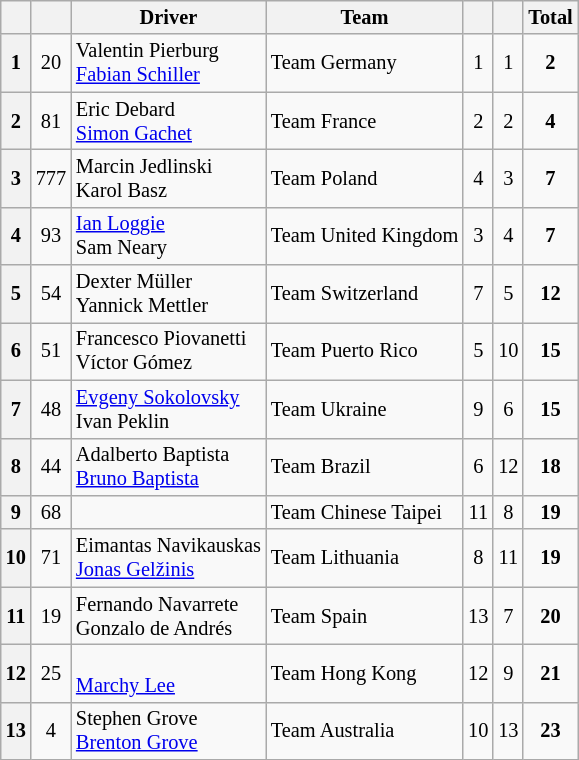<table class="wikitable" style="font-size:85%;">
<tr>
<th scope="col"></th>
<th scope="col"></th>
<th scope="col">Driver</th>
<th scope="col">Team</th>
<th scope="col"></th>
<th scope="col"></th>
<th scope="col">Total</th>
</tr>
<tr>
<th>1</th>
<td align="middle">20</td>
<td>Valentin Pierburg<br><a href='#'>Fabian Schiller</a></td>
<td> Team Germany</td>
<td align="middle">1</td>
<td align="middle">1</td>
<td align="middle"><strong>2</strong></td>
</tr>
<tr>
<th>2</th>
<td align="middle">81</td>
<td>Eric Debard<br><a href='#'>Simon Gachet</a></td>
<td> Team France</td>
<td align="middle">2</td>
<td align="middle">2</td>
<td align="middle"><strong>4</strong></td>
</tr>
<tr>
<th>3</th>
<td align="middle">777</td>
<td>Marcin Jedlinski<br>Karol Basz</td>
<td> Team Poland</td>
<td align="middle">4</td>
<td align="middle">3</td>
<td align="middle"><strong>7</strong></td>
</tr>
<tr>
<th>4</th>
<td align="middle">93</td>
<td><a href='#'>Ian Loggie</a><br>Sam Neary</td>
<td> Team United Kingdom</td>
<td align="middle">3</td>
<td align="middle">4</td>
<td align="middle"><strong>7</strong></td>
</tr>
<tr>
<th>5</th>
<td align="middle">54</td>
<td>Dexter Müller<br>Yannick Mettler</td>
<td> Team Switzerland</td>
<td align="middle">7</td>
<td align="middle">5</td>
<td align="middle"><strong>12</strong></td>
</tr>
<tr>
<th>6</th>
<td align="middle">51</td>
<td>Francesco Piovanetti<br>Víctor Gómez</td>
<td> Team Puerto Rico</td>
<td align="middle">5</td>
<td align="middle">10</td>
<td align="middle"><strong>15</strong></td>
</tr>
<tr>
<th>7</th>
<td align="middle">48</td>
<td><a href='#'>Evgeny Sokolovsky</a><br>Ivan Peklin</td>
<td> Team Ukraine</td>
<td align="middle">9</td>
<td align="middle">6</td>
<td align="middle"><strong>15</strong></td>
</tr>
<tr>
<th>8</th>
<td align="middle">44</td>
<td>Adalberto Baptista<br><a href='#'>Bruno Baptista</a></td>
<td> Team Brazil</td>
<td align="middle">6</td>
<td align="middle">12</td>
<td align="middle"><strong>18</strong></td>
</tr>
<tr>
<th>9</th>
<td align="middle">68</td>
<td><br></td>
<td> Team Chinese Taipei</td>
<td align="middle">11</td>
<td align="middle">8</td>
<td align="middle"><strong>19</strong></td>
</tr>
<tr>
<th>10</th>
<td align="middle">71</td>
<td>Eimantas Navikauskas<br><a href='#'>Jonas Gelžinis</a></td>
<td> Team Lithuania</td>
<td align="middle">8</td>
<td align="middle">11</td>
<td align="middle"><strong>19</strong></td>
</tr>
<tr>
<th>11</th>
<td align="middle">19</td>
<td>Fernando Navarrete<br>Gonzalo de Andrés</td>
<td> Team Spain</td>
<td align="middle">13</td>
<td align="middle">7</td>
<td align="middle"><strong>20</strong></td>
</tr>
<tr>
<th>12</th>
<td align="middle">25</td>
<td><br><a href='#'>Marchy Lee</a></td>
<td> Team Hong Kong</td>
<td align="middle">12</td>
<td align="middle">9</td>
<td align="middle"><strong>21</strong></td>
</tr>
<tr>
<th>13</th>
<td align="middle">4</td>
<td>Stephen Grove<br><a href='#'>Brenton Grove</a></td>
<td> Team Australia</td>
<td align="middle">10</td>
<td align="middle">13</td>
<td align="middle"><strong>23</strong></td>
</tr>
</table>
